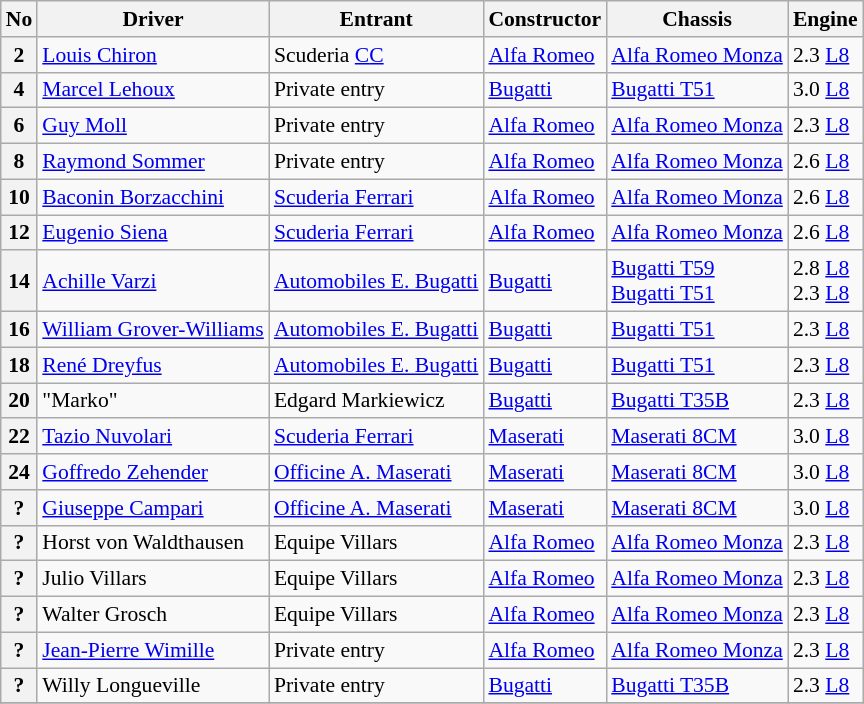<table class="wikitable" style="font-size: 90%;">
<tr>
<th>No</th>
<th>Driver</th>
<th>Entrant</th>
<th>Constructor</th>
<th>Chassis</th>
<th>Engine</th>
</tr>
<tr>
<th>2</th>
<td> <a href='#'>Louis Chiron</a></td>
<td>Scuderia <a href='#'>C</a><a href='#'>C</a></td>
<td><a href='#'>Alfa Romeo</a></td>
<td><a href='#'>Alfa Romeo Monza</a></td>
<td>2.3 <a href='#'>L8</a></td>
</tr>
<tr>
<th>4</th>
<td> <a href='#'>Marcel Lehoux</a></td>
<td>Private entry</td>
<td><a href='#'>Bugatti</a></td>
<td><a href='#'>Bugatti T51</a></td>
<td>3.0 <a href='#'>L8</a></td>
</tr>
<tr>
<th>6</th>
<td> <a href='#'>Guy Moll</a></td>
<td>Private entry</td>
<td><a href='#'>Alfa Romeo</a></td>
<td><a href='#'>Alfa Romeo Monza</a></td>
<td>2.3 <a href='#'>L8</a></td>
</tr>
<tr>
<th>8</th>
<td> <a href='#'>Raymond Sommer</a></td>
<td>Private entry</td>
<td><a href='#'>Alfa Romeo</a></td>
<td><a href='#'>Alfa Romeo Monza</a></td>
<td>2.6 <a href='#'>L8</a></td>
</tr>
<tr>
<th>10</th>
<td> <a href='#'>Baconin Borzacchini</a></td>
<td><a href='#'>Scuderia Ferrari</a></td>
<td><a href='#'>Alfa Romeo</a></td>
<td><a href='#'>Alfa Romeo Monza</a></td>
<td>2.6 <a href='#'>L8</a></td>
</tr>
<tr>
<th>12</th>
<td> <a href='#'>Eugenio Siena</a></td>
<td><a href='#'>Scuderia Ferrari</a></td>
<td><a href='#'>Alfa Romeo</a></td>
<td><a href='#'>Alfa Romeo Monza</a></td>
<td>2.6 <a href='#'>L8</a></td>
</tr>
<tr>
<th>14</th>
<td> <a href='#'>Achille Varzi</a></td>
<td><a href='#'>Automobiles E. Bugatti</a></td>
<td><a href='#'>Bugatti</a></td>
<td><a href='#'>Bugatti T59</a><br><a href='#'>Bugatti T51</a></td>
<td>2.8 <a href='#'>L8</a><br>2.3 <a href='#'>L8</a></td>
</tr>
<tr>
<th>16</th>
<td> <a href='#'>William Grover-Williams</a></td>
<td><a href='#'>Automobiles E. Bugatti</a></td>
<td><a href='#'>Bugatti</a></td>
<td><a href='#'>Bugatti T51</a></td>
<td>2.3 <a href='#'>L8</a></td>
</tr>
<tr>
<th>18</th>
<td> <a href='#'>René Dreyfus</a></td>
<td><a href='#'>Automobiles E. Bugatti</a></td>
<td><a href='#'>Bugatti</a></td>
<td><a href='#'>Bugatti T51</a></td>
<td>2.3 <a href='#'>L8</a></td>
</tr>
<tr>
<th>20</th>
<td> "Marko"</td>
<td>Edgard Markiewicz</td>
<td><a href='#'>Bugatti</a></td>
<td><a href='#'>Bugatti T35B</a></td>
<td>2.3 <a href='#'>L8</a></td>
</tr>
<tr>
<th>22</th>
<td> <a href='#'>Tazio Nuvolari</a></td>
<td><a href='#'>Scuderia Ferrari</a></td>
<td><a href='#'>Maserati</a></td>
<td><a href='#'>Maserati 8CM</a></td>
<td>3.0 <a href='#'>L8</a></td>
</tr>
<tr>
<th>24</th>
<td> <a href='#'>Goffredo Zehender</a></td>
<td><a href='#'>Officine A. Maserati</a></td>
<td><a href='#'>Maserati</a></td>
<td><a href='#'>Maserati 8CM</a></td>
<td>3.0 <a href='#'>L8</a></td>
</tr>
<tr>
<th>?</th>
<td> <a href='#'>Giuseppe Campari</a></td>
<td><a href='#'>Officine A. Maserati</a></td>
<td><a href='#'>Maserati</a></td>
<td><a href='#'>Maserati 8CM</a></td>
<td>3.0 <a href='#'>L8</a></td>
</tr>
<tr>
<th>?</th>
<td> Horst von Waldthausen</td>
<td>Equipe Villars</td>
<td><a href='#'>Alfa Romeo</a></td>
<td><a href='#'>Alfa Romeo Monza</a></td>
<td>2.3 <a href='#'>L8</a></td>
</tr>
<tr>
<th>?</th>
<td> Julio Villars</td>
<td>Equipe Villars</td>
<td><a href='#'>Alfa Romeo</a></td>
<td><a href='#'>Alfa Romeo Monza</a></td>
<td>2.3 <a href='#'>L8</a></td>
</tr>
<tr>
<th>?</th>
<td> Walter Grosch</td>
<td>Equipe Villars</td>
<td><a href='#'>Alfa Romeo</a></td>
<td><a href='#'>Alfa Romeo Monza</a></td>
<td>2.3 <a href='#'>L8</a></td>
</tr>
<tr>
<th>?</th>
<td> <a href='#'>Jean-Pierre Wimille</a></td>
<td>Private entry</td>
<td><a href='#'>Alfa Romeo</a></td>
<td><a href='#'>Alfa Romeo Monza</a></td>
<td>2.3 <a href='#'>L8</a></td>
</tr>
<tr>
<th>?</th>
<td> Willy Longueville</td>
<td>Private entry</td>
<td><a href='#'>Bugatti</a></td>
<td><a href='#'>Bugatti T35B</a></td>
<td>2.3 <a href='#'>L8</a></td>
</tr>
<tr>
</tr>
</table>
